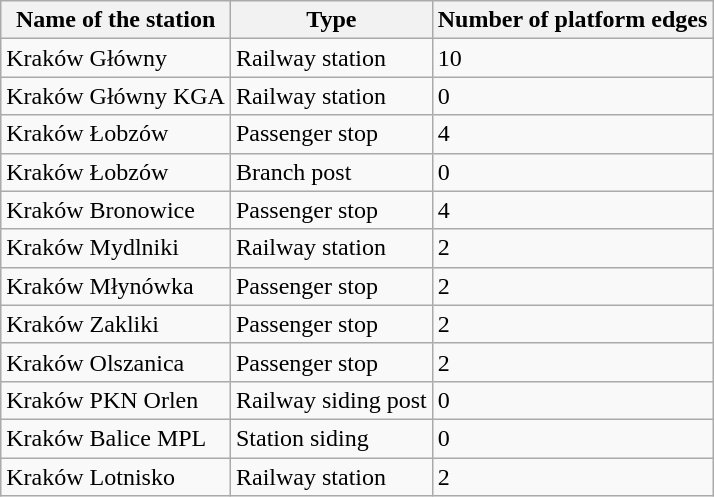<table class="wikitable">
<tr>
<th><strong>Name</strong> <strong>of the station</strong></th>
<th><strong>Type</strong></th>
<th><strong>Number of</strong> <strong>platform edges</strong></th>
</tr>
<tr>
<td>Kraków Główny</td>
<td>Railway station</td>
<td>10</td>
</tr>
<tr>
<td>Kraków Główny KGA</td>
<td>Railway station</td>
<td>0</td>
</tr>
<tr>
<td>Kraków Łobzów</td>
<td>Passenger stop</td>
<td>4</td>
</tr>
<tr>
<td>Kraków Łobzów</td>
<td>Branch post</td>
<td>0</td>
</tr>
<tr>
<td>Kraków Bronowice</td>
<td>Passenger stop</td>
<td>4</td>
</tr>
<tr>
<td>Kraków Mydlniki</td>
<td>Railway station</td>
<td>2</td>
</tr>
<tr>
<td>Kraków Młynówka</td>
<td>Passenger stop</td>
<td>2</td>
</tr>
<tr>
<td>Kraków Zakliki</td>
<td>Passenger stop</td>
<td>2</td>
</tr>
<tr>
<td>Kraków Olszanica</td>
<td>Passenger stop</td>
<td>2</td>
</tr>
<tr>
<td>Kraków PKN Orlen</td>
<td>Railway siding post</td>
<td>0</td>
</tr>
<tr>
<td>Kraków Balice MPL</td>
<td>Station siding</td>
<td>0</td>
</tr>
<tr>
<td>Kraków Lotnisko</td>
<td>Railway station</td>
<td>2</td>
</tr>
</table>
